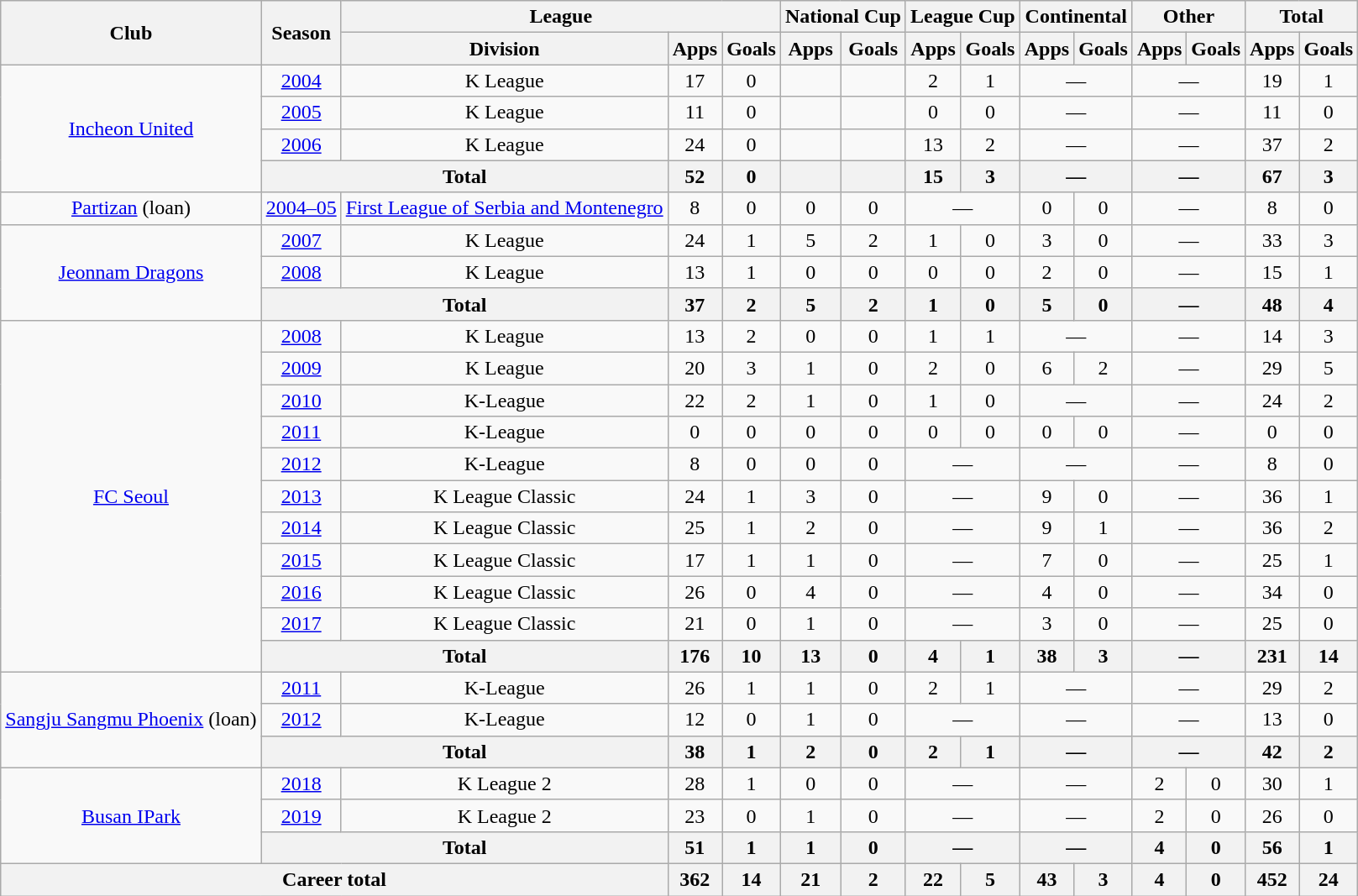<table class="wikitable" style="text-align:center">
<tr>
<th rowspan="2">Club</th>
<th rowspan="2">Season</th>
<th colspan="3">League</th>
<th colspan="2">National Cup</th>
<th colspan="2">League Cup</th>
<th colspan="2">Continental</th>
<th colspan="2">Other</th>
<th colspan="2">Total</th>
</tr>
<tr>
<th>Division</th>
<th>Apps</th>
<th>Goals</th>
<th>Apps</th>
<th>Goals</th>
<th>Apps</th>
<th>Goals</th>
<th>Apps</th>
<th>Goals</th>
<th>Apps</th>
<th>Goals</th>
<th>Apps</th>
<th>Goals</th>
</tr>
<tr>
<td rowspan="4"><a href='#'>Incheon United</a></td>
<td><a href='#'>2004</a></td>
<td>K League</td>
<td>17</td>
<td>0</td>
<td></td>
<td></td>
<td>2</td>
<td>1</td>
<td colspan="2">—</td>
<td colspan="2">—</td>
<td>19</td>
<td>1</td>
</tr>
<tr>
<td><a href='#'>2005</a></td>
<td>K League</td>
<td>11</td>
<td>0</td>
<td></td>
<td></td>
<td>0</td>
<td>0</td>
<td colspan="2">—</td>
<td colspan="2">—</td>
<td>11</td>
<td>0</td>
</tr>
<tr>
<td><a href='#'>2006</a></td>
<td>K League</td>
<td>24</td>
<td>0</td>
<td></td>
<td></td>
<td>13</td>
<td>2</td>
<td colspan="2">—</td>
<td colspan="2">—</td>
<td>37</td>
<td>2</td>
</tr>
<tr>
<th colspan="2">Total</th>
<th>52</th>
<th>0</th>
<th></th>
<th></th>
<th>15</th>
<th>3</th>
<th colspan="2">—</th>
<th colspan="2">—</th>
<th>67</th>
<th>3</th>
</tr>
<tr>
<td><a href='#'>Partizan</a> (loan)</td>
<td><a href='#'>2004–05</a></td>
<td><a href='#'>First League of Serbia and Montenegro</a></td>
<td>8</td>
<td>0</td>
<td>0</td>
<td>0</td>
<td colspan="2">—</td>
<td>0</td>
<td>0</td>
<td colspan="2">—</td>
<td>8</td>
<td>0</td>
</tr>
<tr>
<td rowspan="3"><a href='#'>Jeonnam Dragons</a></td>
<td><a href='#'>2007</a></td>
<td>K League</td>
<td>24</td>
<td>1</td>
<td>5</td>
<td>2</td>
<td>1</td>
<td>0</td>
<td>3</td>
<td>0</td>
<td colspan="2">—</td>
<td>33</td>
<td>3</td>
</tr>
<tr>
<td><a href='#'>2008</a></td>
<td>K League</td>
<td>13</td>
<td>1</td>
<td>0</td>
<td>0</td>
<td>0</td>
<td>0</td>
<td>2</td>
<td>0</td>
<td colspan="2">—</td>
<td>15</td>
<td>1</td>
</tr>
<tr>
<th colspan="2">Total</th>
<th>37</th>
<th>2</th>
<th>5</th>
<th>2</th>
<th>1</th>
<th>0</th>
<th>5</th>
<th>0</th>
<th colspan="2">—</th>
<th>48</th>
<th>4</th>
</tr>
<tr>
<td rowspan="11"><a href='#'>FC Seoul</a></td>
<td><a href='#'>2008</a></td>
<td>K League</td>
<td>13</td>
<td>2</td>
<td>0</td>
<td>0</td>
<td>1</td>
<td>1</td>
<td colspan="2">—</td>
<td colspan="2">—</td>
<td>14</td>
<td>3</td>
</tr>
<tr>
<td><a href='#'>2009</a></td>
<td>K League</td>
<td>20</td>
<td>3</td>
<td>1</td>
<td>0</td>
<td>2</td>
<td>0</td>
<td>6</td>
<td>2</td>
<td colspan="2">—</td>
<td>29</td>
<td>5</td>
</tr>
<tr>
<td><a href='#'>2010</a></td>
<td>K-League</td>
<td>22</td>
<td>2</td>
<td>1</td>
<td>0</td>
<td>1</td>
<td>0</td>
<td colspan="2">—</td>
<td colspan="2">—</td>
<td>24</td>
<td>2</td>
</tr>
<tr>
<td><a href='#'>2011</a></td>
<td>K-League</td>
<td>0</td>
<td>0</td>
<td>0</td>
<td>0</td>
<td>0</td>
<td>0</td>
<td>0</td>
<td>0</td>
<td colspan="2">—</td>
<td>0</td>
<td>0</td>
</tr>
<tr>
<td><a href='#'>2012</a></td>
<td>K-League</td>
<td>8</td>
<td>0</td>
<td>0</td>
<td>0</td>
<td colspan="2">—</td>
<td colspan="2">—</td>
<td colspan="2">—</td>
<td>8</td>
<td>0</td>
</tr>
<tr>
<td><a href='#'>2013</a></td>
<td>K League Classic</td>
<td>24</td>
<td>1</td>
<td>3</td>
<td>0</td>
<td colspan="2">—</td>
<td>9</td>
<td>0</td>
<td colspan="2">—</td>
<td>36</td>
<td>1</td>
</tr>
<tr>
<td><a href='#'>2014</a></td>
<td>K League Classic</td>
<td>25</td>
<td>1</td>
<td>2</td>
<td>0</td>
<td colspan="2">—</td>
<td>9</td>
<td>1</td>
<td colspan="2">—</td>
<td>36</td>
<td>2</td>
</tr>
<tr>
<td><a href='#'>2015</a></td>
<td>K League Classic</td>
<td>17</td>
<td>1</td>
<td>1</td>
<td>0</td>
<td colspan="2">—</td>
<td>7</td>
<td>0</td>
<td colspan="2">—</td>
<td>25</td>
<td>1</td>
</tr>
<tr>
<td><a href='#'>2016</a></td>
<td>K League Classic</td>
<td>26</td>
<td>0</td>
<td>4</td>
<td>0</td>
<td colspan="2">—</td>
<td>4</td>
<td>0</td>
<td colspan="2">—</td>
<td>34</td>
<td>0</td>
</tr>
<tr>
<td><a href='#'>2017</a></td>
<td>K League Classic</td>
<td>21</td>
<td>0</td>
<td>1</td>
<td>0</td>
<td colspan="2">—</td>
<td>3</td>
<td>0</td>
<td colspan="2">—</td>
<td>25</td>
<td>0</td>
</tr>
<tr>
<th colspan="2">Total</th>
<th>176</th>
<th>10</th>
<th>13</th>
<th>0</th>
<th>4</th>
<th>1</th>
<th>38</th>
<th>3</th>
<th colspan="2">—</th>
<th>231</th>
<th>14</th>
</tr>
<tr>
<td rowspan="3"><a href='#'>Sangju Sangmu Phoenix</a> (loan)</td>
<td><a href='#'>2011</a></td>
<td>K-League</td>
<td>26</td>
<td>1</td>
<td>1</td>
<td>0</td>
<td>2</td>
<td>1</td>
<td colspan="2">—</td>
<td colspan="2">—</td>
<td>29</td>
<td>2</td>
</tr>
<tr>
<td><a href='#'>2012</a></td>
<td>K-League</td>
<td>12</td>
<td>0</td>
<td>1</td>
<td>0</td>
<td colspan="2">—</td>
<td colspan="2">—</td>
<td colspan="2">—</td>
<td>13</td>
<td>0</td>
</tr>
<tr>
<th colspan="2">Total</th>
<th>38</th>
<th>1</th>
<th>2</th>
<th>0</th>
<th>2</th>
<th>1</th>
<th colspan="2">—</th>
<th colspan="2">—</th>
<th>42</th>
<th>2</th>
</tr>
<tr>
<td rowspan="3"><a href='#'>Busan IPark</a></td>
<td><a href='#'>2018</a></td>
<td>K League 2</td>
<td>28</td>
<td>1</td>
<td>0</td>
<td>0</td>
<td colspan="2">—</td>
<td colspan="2">—</td>
<td>2</td>
<td>0</td>
<td>30</td>
<td>1</td>
</tr>
<tr>
<td><a href='#'>2019</a></td>
<td>K League 2</td>
<td>23</td>
<td>0</td>
<td>1</td>
<td>0</td>
<td colspan="2">—</td>
<td colspan="2">—</td>
<td>2</td>
<td>0</td>
<td>26</td>
<td>0</td>
</tr>
<tr>
<th colspan="2">Total</th>
<th>51</th>
<th>1</th>
<th>1</th>
<th>0</th>
<th colspan="2">—</th>
<th colspan="2">—</th>
<th>4</th>
<th>0</th>
<th>56</th>
<th>1</th>
</tr>
<tr>
<th colspan="3">Career total</th>
<th>362</th>
<th>14</th>
<th>21</th>
<th>2</th>
<th>22</th>
<th>5</th>
<th>43</th>
<th>3</th>
<th>4</th>
<th>0</th>
<th>452</th>
<th>24</th>
</tr>
</table>
